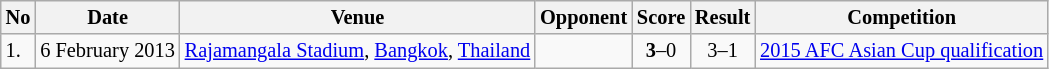<table class="wikitable" style="font-size:85%;">
<tr>
<th>No</th>
<th>Date</th>
<th>Venue</th>
<th>Opponent</th>
<th>Score</th>
<th>Result</th>
<th>Competition</th>
</tr>
<tr>
<td>1.</td>
<td>6 February 2013</td>
<td><a href='#'>Rajamangala Stadium</a>, <a href='#'>Bangkok</a>, <a href='#'>Thailand</a></td>
<td></td>
<td align=center><strong>3</strong>–0</td>
<td align=center>3–1</td>
<td><a href='#'>2015 AFC Asian Cup qualification</a></td>
</tr>
</table>
